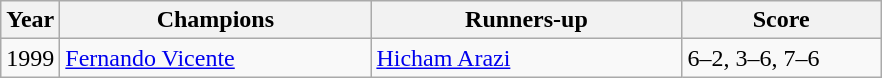<table class="wikitable">
<tr>
<th>Year</th>
<th width="200">Champions</th>
<th width="200">Runners-up</th>
<th width="125">Score</th>
</tr>
<tr>
<td>1999</td>
<td> <a href='#'>Fernando Vicente</a></td>
<td> <a href='#'>Hicham Arazi</a></td>
<td>6–2, 3–6, 7–6</td>
</tr>
</table>
